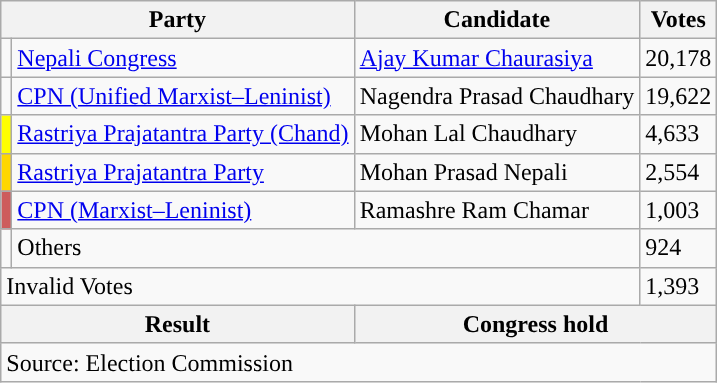<table class="wikitable">
<tr>
<th colspan="2">Party</th>
<th>Candidate</th>
<th>Votes</th>
</tr>
<tr>
<td style="background-color:"></td>
<td><a href='#'>Nepali Congress</a></td>
<td><a href='#'>Ajay Kumar Chaurasiya</a></td>
<td>20,178</td>
</tr>
<tr>
<td style="background-color:"></td>
<td><a href='#'>CPN (Unified Marxist–Leninist)</a></td>
<td>Nagendra Prasad Chaudhary</td>
<td>19,622</td>
</tr>
<tr>
<td style="background-color:yellow"></td>
<td><a href='#'>Rastriya Prajatantra Party (Chand)</a></td>
<td>Mohan Lal Chaudhary</td>
<td>4,633</td>
</tr>
<tr>
<td style="background-color:gold"></td>
<td><a href='#'>Rastriya Prajatantra Party</a></td>
<td>Mohan Prasad Nepali</td>
<td>2,554</td>
</tr>
<tr>
<td style="background-color:indianred"></td>
<td><a href='#'>CPN (Marxist–Leninist)</a></td>
<td>Ramashre Ram Chamar</td>
<td>1,003</td>
</tr>
<tr>
<td></td>
<td colspan="2">Others</td>
<td>924</td>
</tr>
<tr>
<td colspan="3">Invalid Votes</td>
<td>1,393</td>
</tr>
<tr>
<th colspan="2">Result</th>
<th colspan="2">Congress hold</th>
</tr>
<tr>
<td colspan="4">Source: Election Commission</td>
</tr>
</table>
